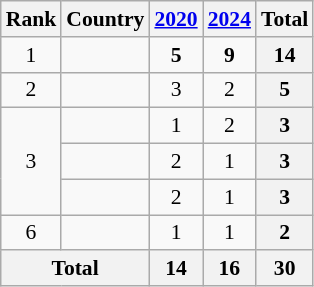<table class=wikitable style="font-size:90%; text-align:center">
<tr>
<th>Rank</th>
<th>Country</th>
<th><a href='#'>2020</a></th>
<th><a href='#'>2024</a></th>
<th>Total</th>
</tr>
<tr>
<td>1</td>
<td align=left></td>
<td><strong>5</strong></td>
<td><strong>9</strong></td>
<th>14</th>
</tr>
<tr>
<td>2</td>
<td align=left></td>
<td>3</td>
<td>2</td>
<th>5</th>
</tr>
<tr>
<td rowspan="3">3</td>
<td align=left></td>
<td>1</td>
<td>2</td>
<th>3</th>
</tr>
<tr>
<td align=left></td>
<td>2</td>
<td>1</td>
<th>3</th>
</tr>
<tr>
<td align=left></td>
<td>2</td>
<td>1</td>
<th>3</th>
</tr>
<tr>
<td>6</td>
<td align=left></td>
<td>1</td>
<td>1</td>
<th>2</th>
</tr>
<tr>
<th colspan=2>Total</th>
<th>14</th>
<th>16</th>
<th>30</th>
</tr>
</table>
